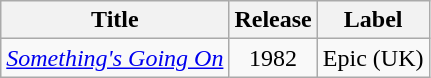<table class="wikitable">
<tr>
<th>Title</th>
<th>Release</th>
<th>Label</th>
</tr>
<tr style="text-align:center;">
<td align=left><em><a href='#'>Something's Going On</a></em></td>
<td>1982</td>
<td align=left>Epic (UK)</td>
</tr>
</table>
